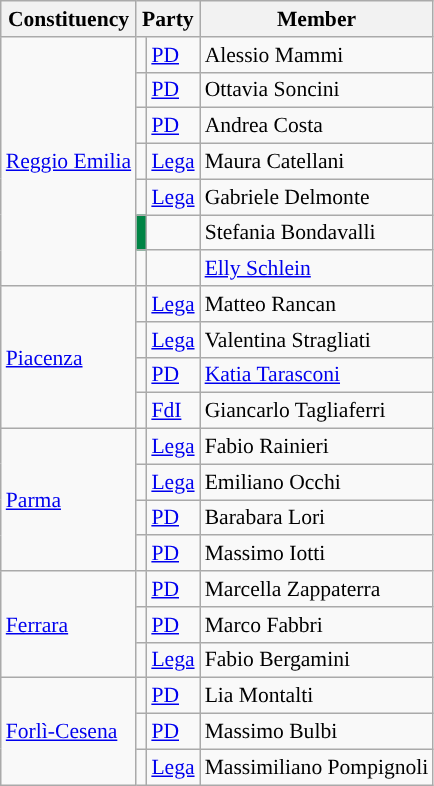<table class="wikitable" style="font-size:90%">
<tr>
<th>Constituency</th>
<th colspan=2>Party</th>
<th>Member</th>
</tr>
<tr>
<td rowspan="7"><a href='#'>Reggio Emilia</a></td>
<td style="background:"></td>
<td><a href='#'>PD</a></td>
<td>Alessio Mammi</td>
</tr>
<tr>
<td style="background:"></td>
<td><a href='#'>PD</a></td>
<td>Ottavia Soncini</td>
</tr>
<tr>
<td style="background:"></td>
<td><a href='#'>PD</a></td>
<td>Andrea Costa</td>
</tr>
<tr>
<td style="background:"></td>
<td><a href='#'>Lega</a></td>
<td>Maura Catellani</td>
</tr>
<tr>
<td style="background:"></td>
<td><a href='#'>Lega</a></td>
<td>Gabriele Delmonte</td>
</tr>
<tr>
<td style="background:#008445"></td>
<td></td>
<td>Stefania Bondavalli</td>
</tr>
<tr>
<td style="background:"></td>
<td></td>
<td><a href='#'>Elly Schlein</a></td>
</tr>
<tr>
<td rowspan="4"><a href='#'>Piacenza</a></td>
<td style="background:"></td>
<td><a href='#'>Lega</a></td>
<td>Matteo Rancan</td>
</tr>
<tr>
<td style="background:"></td>
<td><a href='#'>Lega</a></td>
<td>Valentina Stragliati</td>
</tr>
<tr>
<td style="background:"></td>
<td><a href='#'>PD</a></td>
<td><a href='#'>Katia Tarasconi</a></td>
</tr>
<tr>
<td style="background:"></td>
<td><a href='#'>FdI</a></td>
<td>Giancarlo Tagliaferri</td>
</tr>
<tr>
<td rowspan="4"><a href='#'>Parma</a></td>
<td style="background:"></td>
<td><a href='#'>Lega</a></td>
<td>Fabio Rainieri</td>
</tr>
<tr>
<td style="background:"></td>
<td><a href='#'>Lega</a></td>
<td>Emiliano Occhi</td>
</tr>
<tr>
<td style="background:"></td>
<td><a href='#'>PD</a></td>
<td>Barabara Lori</td>
</tr>
<tr>
<td style="background:"></td>
<td><a href='#'>PD</a></td>
<td>Massimo Iotti</td>
</tr>
<tr>
<td rowspan="3"><a href='#'>Ferrara</a></td>
<td style="background:"></td>
<td><a href='#'>PD</a></td>
<td>Marcella Zappaterra</td>
</tr>
<tr>
<td style="background:"></td>
<td><a href='#'>PD</a></td>
<td>Marco Fabbri</td>
</tr>
<tr>
<td style="background:"></td>
<td><a href='#'>Lega</a></td>
<td>Fabio Bergamini</td>
</tr>
<tr>
<td rowspan="3"><a href='#'>Forlì-Cesena</a></td>
<td style="background:"></td>
<td><a href='#'>PD</a></td>
<td>Lia Montalti</td>
</tr>
<tr>
<td style="background:"></td>
<td><a href='#'>PD</a></td>
<td>Massimo Bulbi</td>
</tr>
<tr>
<td style="background:"></td>
<td><a href='#'>Lega</a></td>
<td>Massimiliano Pompignoli</td>
</tr>
</table>
